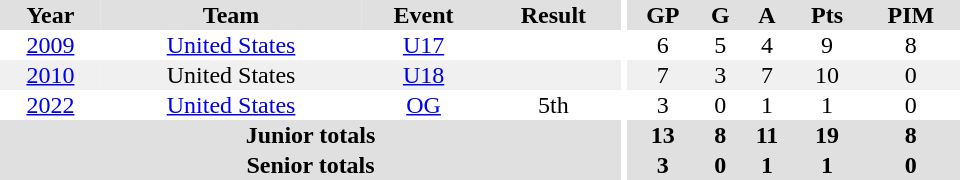<table border="0" cellpadding="1" cellspacing="0" ID="Table3" style="text-align:center; width:40em">
<tr ALIGN="center" bgcolor="#e0e0e0">
<th>Year</th>
<th>Team</th>
<th>Event</th>
<th>Result</th>
<th rowspan="99" bgcolor="#ffffff"></th>
<th>GP</th>
<th>G</th>
<th>A</th>
<th>Pts</th>
<th>PIM</th>
</tr>
<tr>
<td><a href='#'>2009</a></td>
<td><a href='#'>United States</a></td>
<td><a href='#'>U17</a></td>
<td></td>
<td>6</td>
<td>5</td>
<td>4</td>
<td>9</td>
<td>8</td>
</tr>
<tr bgcolor="#f0f0f0">
<td><a href='#'>2010</a></td>
<td>United States</td>
<td><a href='#'>U18</a></td>
<td></td>
<td>7</td>
<td>3</td>
<td>7</td>
<td>10</td>
<td>0</td>
</tr>
<tr>
<td><a href='#'>2022</a></td>
<td><a href='#'>United States</a></td>
<td><a href='#'>OG</a></td>
<td>5th</td>
<td>3</td>
<td>0</td>
<td>1</td>
<td>1</td>
<td>0</td>
</tr>
<tr bgcolor="#e0e0e0">
<th colspan="4">Junior totals</th>
<th>13</th>
<th>8</th>
<th>11</th>
<th>19</th>
<th>8</th>
</tr>
<tr bgcolor="#e0e0e0">
<th colspan="4">Senior totals</th>
<th>3</th>
<th>0</th>
<th>1</th>
<th>1</th>
<th>0</th>
</tr>
</table>
